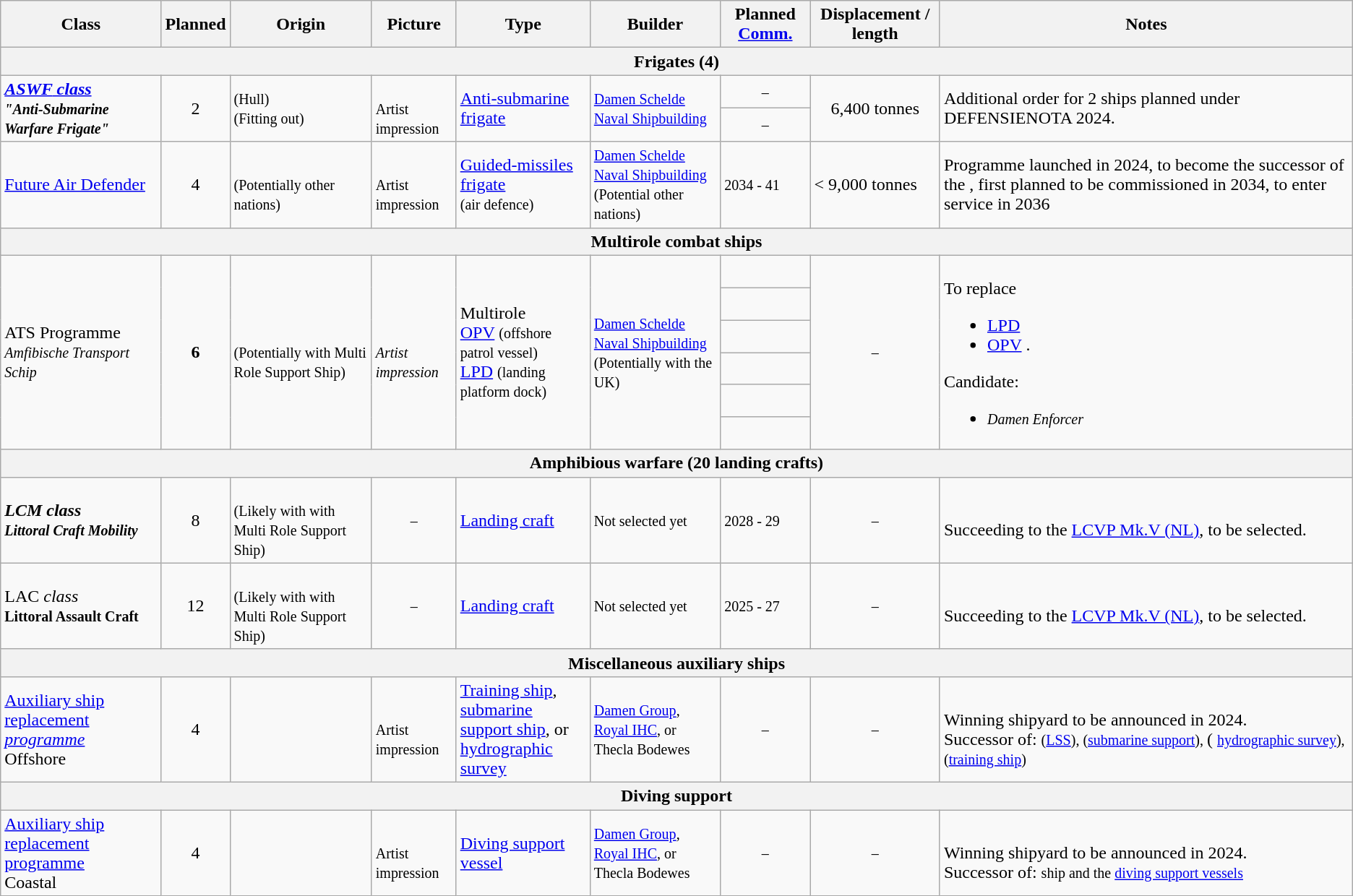<table class="wikitable">
<tr>
<th>Class</th>
<th>Planned</th>
<th>Origin</th>
<th>Picture</th>
<th>Type</th>
<th>Builder</th>
<th>Planned <a href='#'>Comm.</a></th>
<th>Displacement / length</th>
<th>Notes</th>
</tr>
<tr>
<th colspan="9">Frigates (4)</th>
</tr>
<tr>
<td rowspan="2"><a href='#'><strong><em>ASWF<em> class<strong></a><br><small>"A</em>nti-Submarine Warfare Frigate"<em></small></td>
<td rowspan="2" style="text-align: center;"></strong>2<strong></td>
<td rowspan="2"> <small>(Hull)</small><br> <small>(Fitting out)</small></td>
<td rowspan="2"><br><small></em>Artist impression<em></small></td>
<td rowspan="2"><a href='#'>Anti-submarine frigate</a></td>
<td rowspan="2"><a href='#'><small>Damen Schelde Naval Shipbuilding</small></a></td>
<td style="text-align: center;"><small>–</small></td>
<td rowspan="2" style="text-align: center;">6,400 tonnes</td>
<td rowspan="2">Additional order for 2 ships planned under </em>DEFENSIENOTA 2024.<em></td>
</tr>
<tr>
<td style="text-align: center;"><small>–</small></td>
</tr>
<tr>
<td></em></strong><a href='#'>Future Air Defender</a><strong><em></td>
<td style="text-align: center;"></strong>4<strong></td>
<td><br><small>(Potentially other nations)</small></td>
<td><br><small></em>Artist impression<em></small></td>
<td><a href='#'>Guided-missiles frigate</a><br><small>(air defence)</small></td>
<td><a href='#'><small>Damen Schelde Naval Shipbuilding</small></a><br><small>(Potential other nations)</small></td>
<td><small>2034 - 41</small></td>
<td>< 9,000 tonnes</td>
<td>Programme launched in 2024, to become the successor of the , first planned to be commissioned in 2034, to enter service in 2036</td>
</tr>
<tr>
<th colspan="9">Multirole combat ships</th>
</tr>
<tr>
<td rowspan="6"></em></strong>ATS</em> Programme</strong><br><small><em>Amfibische Transport Schip</em></small></td>
<td rowspan="6" style="text-align: center;"><strong>6</strong></td>
<td rowspan="6"><br><small>(Potentially  with Multi Role Support Ship)</small></td>
<td rowspan="6"><br><small><em>Artist impression</em></small></td>
<td rowspan="6">Multirole<br><a href='#'>OPV</a> <small>(offshore patrol vessel)</small><br><a href='#'>LPD</a> <small>(landing platform dock)</small></td>
<td rowspan="6"><a href='#'><small>Damen Schelde Naval Shipbuilding</small></a><br><small>(Potentially with the UK)</small></td>
<td><small></small></td>
<td rowspan="6" style="text-align: center;"><small>–</small></td>
<td rowspan="6"><br>To replace<ul><li><a href='#'>LPD</a> </li><li><a href='#'>OPV</a> .</li></ul>Candidate:<ul><li><em><small>Damen Enforcer</small></em></li></ul></td>
</tr>
<tr>
<td><small></small></td>
</tr>
<tr>
<td><small></small></td>
</tr>
<tr>
<td><small></small></td>
</tr>
<tr>
<td><small></small></td>
</tr>
<tr>
<td><small></small></td>
</tr>
<tr>
<th colspan="9">Amphibious warfare (20 landing crafts)</th>
</tr>
<tr>
<td><strong><em>LCM<em> class<strong><br><small></em>Littoral Craft Mobility<em></small></td>
<td style="text-align: center;"></strong>8<strong></td>
<td><br><small>(Likely with  with Multi Role Support Ship)</small></td>
<td style="text-align: center;"><small>–</small></td>
<td><a href='#'>Landing craft</a></td>
<td><small>Not selected yet</small></td>
<td><small>2028 - 29</small></td>
<td style="text-align: center;"><small>–</small></td>
<td><br>Succeeding to the <a href='#'>LCVP Mk.V (NL)</a>, to be selected.</td>
</tr>
<tr>
<td></em></strong>LAC<strong><em> </strong>class<strong><br><small></em>Littoral Assault Craft<em></small></td>
<td style="text-align: center;"></strong>12<strong></td>
<td><br><small>(Likely with  with Multi Role Support Ship)</small></td>
<td style="text-align: center;"><small>–</small></td>
<td><a href='#'>Landing craft</a></td>
<td><small>Not selected yet</small></td>
<td><small>2025 - 27</small></td>
<td style="text-align: center;"><small>–</small></td>
<td><br>Succeeding to the <a href='#'>LCVP Mk.V (NL)</a>, to be selected.</td>
</tr>
<tr>
<th colspan="9">Miscellaneous auxiliary ships</th>
</tr>
<tr>
<td></strong><a href='#'></em>Auxiliary ship replacement<em> programme</a><strong><br></em></strong>Offshore<strong><em></td>
<td style="text-align: center;"></strong>4<strong></td>
<td></td>
<td><br><small></em>Artist impression<em></small></td>
<td><a href='#'>Training ship</a>,<br><a href='#'>submarine support ship</a>, or<br><a href='#'>hydrographic survey</a></td>
<td><small><a href='#'>Damen Group</a>,</small><br><small><a href='#'>Royal IHC</a>, or</small><br><small>Thecla Bodewes</small></td>
<td style="text-align: center;"><small>–</small></td>
<td style="text-align: center;"><small>–</small></td>
<td><br>Winning shipyard to be announced in 2024.<br>Successor of: <small> (<a href='#'>LSS</a>),  (<a href='#'>submarine support</a>), </small> ( <small><a href='#'>hydrographic survey</a>),  (<a href='#'>training ship</a>)</small></td>
</tr>
<tr>
<th colspan="9">Diving support</th>
</tr>
<tr>
<td></strong><a href='#'>Auxiliary ship replacement programme</a><strong><br></em></strong>Coastal<strong><em></td>
<td style="text-align: center;"></strong>4<strong></td>
<td></td>
<td><br><small></em>Artist impression<em></small></td>
<td><a href='#'>Diving support vessel</a></td>
<td><small><a href='#'>Damen Group</a>,</small><br><small><a href='#'>Royal IHC</a>, or</small><br><small>Thecla Bodewes</small></td>
<td style="text-align: center;"><small>–</small></td>
<td style="text-align: center;"><small>–</small></td>
<td><br>Winning shipyard to be announced in 2024.<br>Successor of: <small> ship and the  <a href='#'>diving support vessels</a></small></td>
</tr>
</table>
